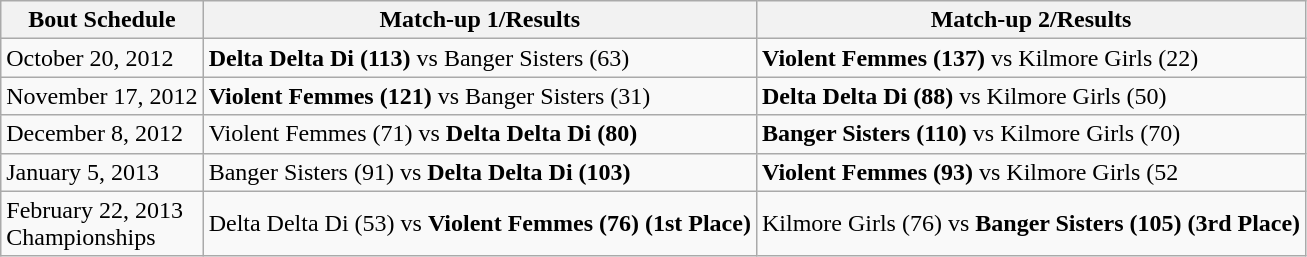<table class="wikitable">
<tr>
<th>Bout Schedule</th>
<th>Match-up 1/Results</th>
<th>Match-up 2/Results</th>
</tr>
<tr>
<td>October 20, 2012</td>
<td><strong>Delta Delta Di (113)</strong> vs Banger Sisters (63)</td>
<td><strong>Violent Femmes (137)</strong> vs Kilmore Girls (22)</td>
</tr>
<tr>
<td>November 17, 2012</td>
<td><strong>Violent Femmes (121)</strong> vs Banger Sisters (31)</td>
<td><strong>Delta Delta Di (88)</strong> vs Kilmore Girls (50)</td>
</tr>
<tr>
<td>December 8, 2012</td>
<td>Violent Femmes (71) vs <strong>Delta Delta Di (80)</strong></td>
<td><strong>Banger Sisters (110)</strong> vs Kilmore Girls (70)</td>
</tr>
<tr>
<td>January 5, 2013</td>
<td>Banger Sisters (91) vs <strong>Delta Delta Di (103)</strong></td>
<td><strong>Violent Femmes (93)</strong> vs Kilmore Girls (52</td>
</tr>
<tr>
<td>February 22, 2013<br>Championships</td>
<td>Delta Delta Di (53) vs <strong>Violent Femmes (76) (1st Place)</strong></td>
<td>Kilmore Girls (76) vs <strong>Banger Sisters (105) (3rd Place)</strong></td>
</tr>
</table>
